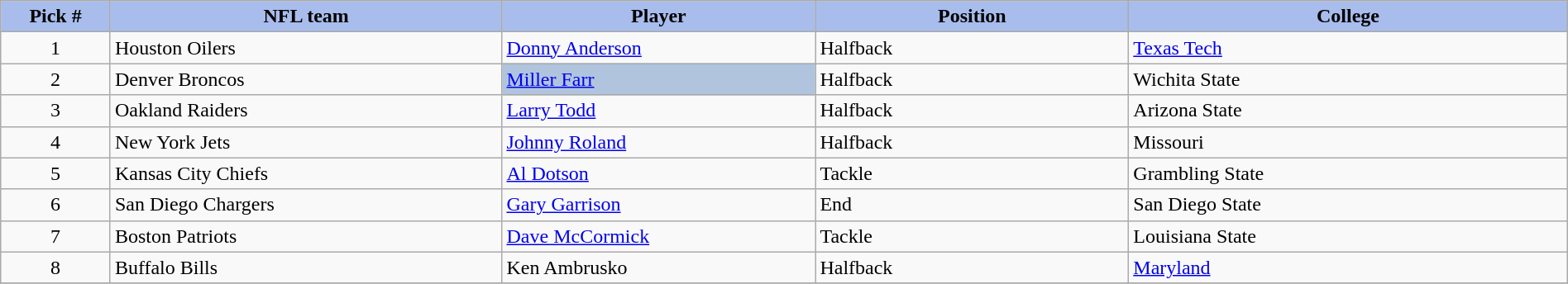<table class="wikitable sortable sortable" style="width: 100%">
<tr>
<th style="background:#A8BDEC;" width=7%>Pick #</th>
<th width=25% style="background:#A8BDEC;">NFL team</th>
<th width=20% style="background:#A8BDEC;">Player</th>
<th width=20% style="background:#A8BDEC;">Position</th>
<th style="background:#A8BDEC;">College</th>
</tr>
<tr>
<td align=center>1</td>
<td>Houston Oilers</td>
<td><a href='#'>Donny Anderson</a></td>
<td>Halfback</td>
<td><a href='#'>Texas Tech</a></td>
</tr>
<tr>
<td align=center>2</td>
<td>Denver Broncos</td>
<td bgcolor="lightsteelblue"><a href='#'>Miller Farr</a></td>
<td>Halfback</td>
<td>Wichita State</td>
</tr>
<tr>
<td align=center>3</td>
<td>Oakland Raiders</td>
<td><a href='#'>Larry Todd</a></td>
<td>Halfback</td>
<td>Arizona State</td>
</tr>
<tr>
<td align=center>4</td>
<td>New York Jets</td>
<td><a href='#'>Johnny Roland</a></td>
<td>Halfback</td>
<td>Missouri</td>
</tr>
<tr>
<td align=center>5</td>
<td>Kansas City Chiefs</td>
<td><a href='#'>Al Dotson</a></td>
<td>Tackle</td>
<td>Grambling State</td>
</tr>
<tr>
<td align=center>6</td>
<td>San Diego Chargers</td>
<td><a href='#'>Gary Garrison</a></td>
<td>End</td>
<td>San Diego State</td>
</tr>
<tr>
<td align=center>7</td>
<td>Boston Patriots</td>
<td><a href='#'>Dave McCormick</a></td>
<td>Tackle</td>
<td>Louisiana State</td>
</tr>
<tr>
<td align=center>8</td>
<td>Buffalo Bills</td>
<td>Ken Ambrusko</td>
<td>Halfback</td>
<td><a href='#'>Maryland</a></td>
</tr>
<tr>
</tr>
</table>
